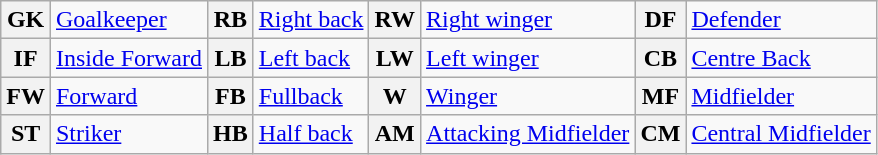<table class="wikitable">
<tr>
<th>GK</th>
<td><a href='#'>Goalkeeper</a></td>
<th>RB</th>
<td><a href='#'>Right back</a></td>
<th>RW</th>
<td><a href='#'>Right winger</a></td>
<th>DF</th>
<td><a href='#'>Defender</a></td>
</tr>
<tr>
<th>IF</th>
<td><a href='#'>Inside Forward</a></td>
<th>LB</th>
<td><a href='#'>Left back</a></td>
<th>LW</th>
<td><a href='#'>Left winger</a></td>
<th>CB</th>
<td><a href='#'>Centre Back</a></td>
</tr>
<tr>
<th>FW</th>
<td><a href='#'>Forward</a></td>
<th>FB</th>
<td><a href='#'>Fullback</a></td>
<th>W</th>
<td><a href='#'>Winger</a></td>
<th>MF</th>
<td><a href='#'>Midfielder</a></td>
</tr>
<tr>
<th>ST</th>
<td><a href='#'>Striker</a></td>
<th>HB</th>
<td><a href='#'>Half back</a></td>
<th>AM</th>
<td><a href='#'>Attacking Midfielder</a></td>
<th>CM</th>
<td><a href='#'>Central Midfielder</a></td>
</tr>
</table>
